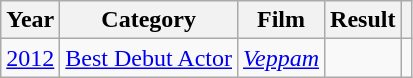<table class="wikitable sortable plainrowheaders">
<tr>
<th scope="col">Year</th>
<th scope="col">Category</th>
<th scope="col">Film</th>
<th scope="col">Result</th>
<th scope="col" class="unsortable"></th>
</tr>
<tr>
<td><a href='#'>2012</a></td>
<td><a href='#'>Best Debut Actor</a></td>
<td><em><a href='#'>Veppam</a></em></td>
<td></td>
<td></td>
</tr>
</table>
